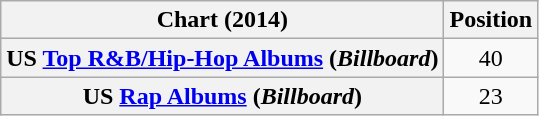<table class="wikitable sortable plainrowheaders" style="text-align:center">
<tr>
<th scope="col">Chart (2014)</th>
<th scope="col">Position</th>
</tr>
<tr>
<th scope="row">US <a href='#'>Top R&B/Hip-Hop Albums</a> (<em>Billboard</em>)</th>
<td>40</td>
</tr>
<tr>
<th scope="row">US <a href='#'>Rap Albums</a> (<em>Billboard</em>)</th>
<td>23</td>
</tr>
</table>
